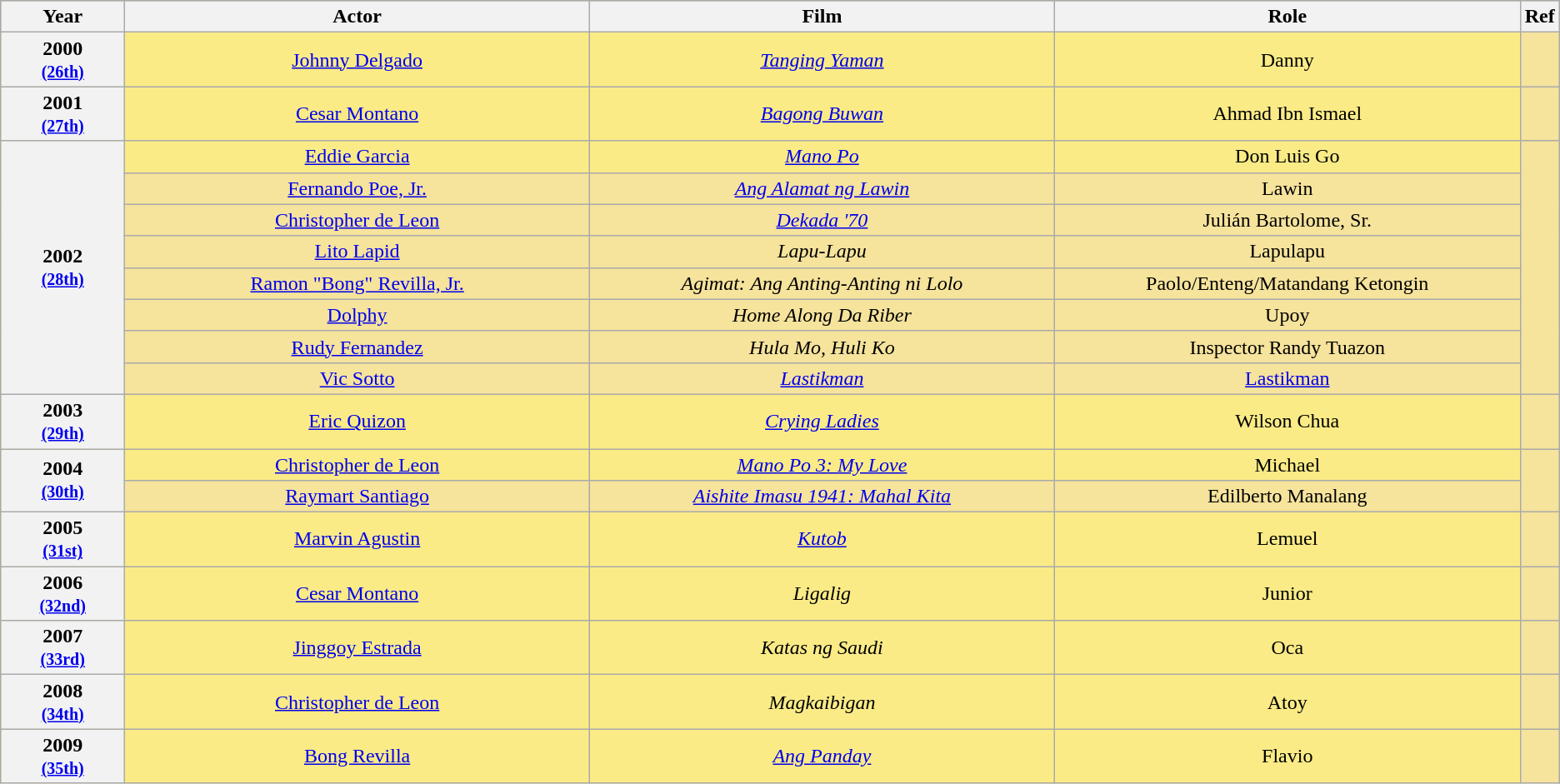<table class="wikitable" rowspan="2" style="text-align:center; background: #f6e39c">
<tr style="background:#bebebe;">
<th scope="col" style="width:8%;">Year</th>
<th scope="col" style="width:30%;">Actor</th>
<th scope="col" style="width:30%;">Film</th>
<th scope="col" style="width:30%;">Role</th>
<th scope="col" style="width:2%;">Ref</th>
</tr>
<tr>
<th scope="row" style="text-align:center">2000 <br><small><a href='#'>(26th)</a> </small></th>
<td style="background:#FAEB86"><a href='#'>Johnny Delgado</a></td>
<td style="background:#FAEB86"><em><a href='#'>Tanging Yaman</a></em></td>
<td style="background:#FAEB86">Danny</td>
<td></td>
</tr>
<tr>
<th scope="row" style="text-align:center">2001 <br><small><a href='#'>(27th)</a> </small></th>
<td style="background:#FAEB86"><a href='#'>Cesar Montano</a></td>
<td style="background:#FAEB86"><em><a href='#'>Bagong Buwan</a></em></td>
<td style="background:#FAEB86">Ahmad Ibn Ismael</td>
<td></td>
</tr>
<tr>
<th scope="row" style="text-align:center" rowspan=8>2002 <br><small><a href='#'>(28th)</a> </small></th>
<td style="background:#FAEB86"><a href='#'>Eddie Garcia</a></td>
<td style="background:#FAEB86"><em><a href='#'>Mano Po</a></em></td>
<td style="background:#FAEB86">Don Luis Go</td>
<td rowspan=8></td>
</tr>
<tr>
<td><a href='#'>Fernando Poe, Jr.</a></td>
<td><em><a href='#'>Ang Alamat ng Lawin</a></em></td>
<td>Lawin</td>
</tr>
<tr>
<td><a href='#'>Christopher de Leon</a></td>
<td><em><a href='#'>Dekada '70</a></em></td>
<td>Julián Bartolome, Sr.</td>
</tr>
<tr>
<td><a href='#'>Lito Lapid</a></td>
<td><em>Lapu-Lapu</em></td>
<td>Lapulapu</td>
</tr>
<tr>
<td><a href='#'>Ramon "Bong" Revilla, Jr.</a></td>
<td><em>Agimat: Ang Anting-Anting ni Lolo</em></td>
<td>Paolo/Enteng/Matandang Ketongin</td>
</tr>
<tr>
<td><a href='#'>Dolphy</a></td>
<td><em>Home Along Da Riber</em></td>
<td>Upoy</td>
</tr>
<tr>
<td><a href='#'>Rudy Fernandez</a></td>
<td><em>Hula Mo, Huli Ko</em></td>
<td>Inspector Randy Tuazon</td>
</tr>
<tr>
<td><a href='#'>Vic Sotto</a></td>
<td><em><a href='#'>Lastikman</a></em></td>
<td><a href='#'>Lastikman</a></td>
</tr>
<tr>
<th scope="row" style="text-align:center">2003 <br><small><a href='#'>(29th)</a> </small></th>
<td style="background:#FAEB86"><a href='#'>Eric Quizon</a></td>
<td style="background:#FAEB86"><em><a href='#'>Crying Ladies</a></em></td>
<td style="background:#FAEB86">Wilson Chua</td>
<td></td>
</tr>
<tr>
<th scope="row" style="text-align:center" rowspan=2>2004 <br><small><a href='#'>(30th)</a> </small></th>
<td style="background:#FAEB86"><a href='#'>Christopher de Leon</a></td>
<td style="background:#FAEB86"><em><a href='#'>Mano Po 3: My Love</a></em></td>
<td style="background:#FAEB86">Michael</td>
<td rowspan=2></td>
</tr>
<tr>
<td><a href='#'>Raymart Santiago</a></td>
<td><em><a href='#'>Aishite Imasu 1941: Mahal Kita</a></em></td>
<td>Edilberto Manalang</td>
</tr>
<tr>
<th scope="row" style="text-align:center">2005 <br><small><a href='#'>(31st)</a> </small></th>
<td style="background:#FAEB86"><a href='#'>Marvin Agustin</a></td>
<td style="background:#FAEB86"><em><a href='#'>Kutob</a></em></td>
<td style="background:#FAEB86">Lemuel</td>
<td></td>
</tr>
<tr>
<th scope="row" style="text-align:center">2006 <br><small><a href='#'>(32nd)</a> </small></th>
<td style="background:#FAEB86"><a href='#'>Cesar Montano</a></td>
<td style="background:#FAEB86"><em>Ligalig</em></td>
<td style="background:#FAEB86">Junior</td>
<td></td>
</tr>
<tr>
<th scope="row" style="text-align:center">2007 <br><small><a href='#'>(33rd)</a> </small></th>
<td style="background:#FAEB86"><a href='#'>Jinggoy Estrada</a></td>
<td style="background:#FAEB86"><em>Katas ng Saudi</em></td>
<td style="background:#FAEB86">Oca</td>
<td></td>
</tr>
<tr>
<th scope="row" style="text-align:center">2008 <br><small><a href='#'>(34th)</a> </small></th>
<td style="background:#FAEB86"><a href='#'>Christopher de Leon</a></td>
<td style="background:#FAEB86"><em>Magkaibigan</em></td>
<td style="background:#FAEB86">Atoy</td>
<td></td>
</tr>
<tr>
<th scope="row" style="text-align:center">2009 <br><small><a href='#'>(35th)</a> </small></th>
<td style="background:#FAEB86"><a href='#'>Bong Revilla</a></td>
<td style="background:#FAEB86"><em><a href='#'>Ang Panday</a></em></td>
<td style="background:#FAEB86">Flavio</td>
<td></td>
</tr>
</table>
